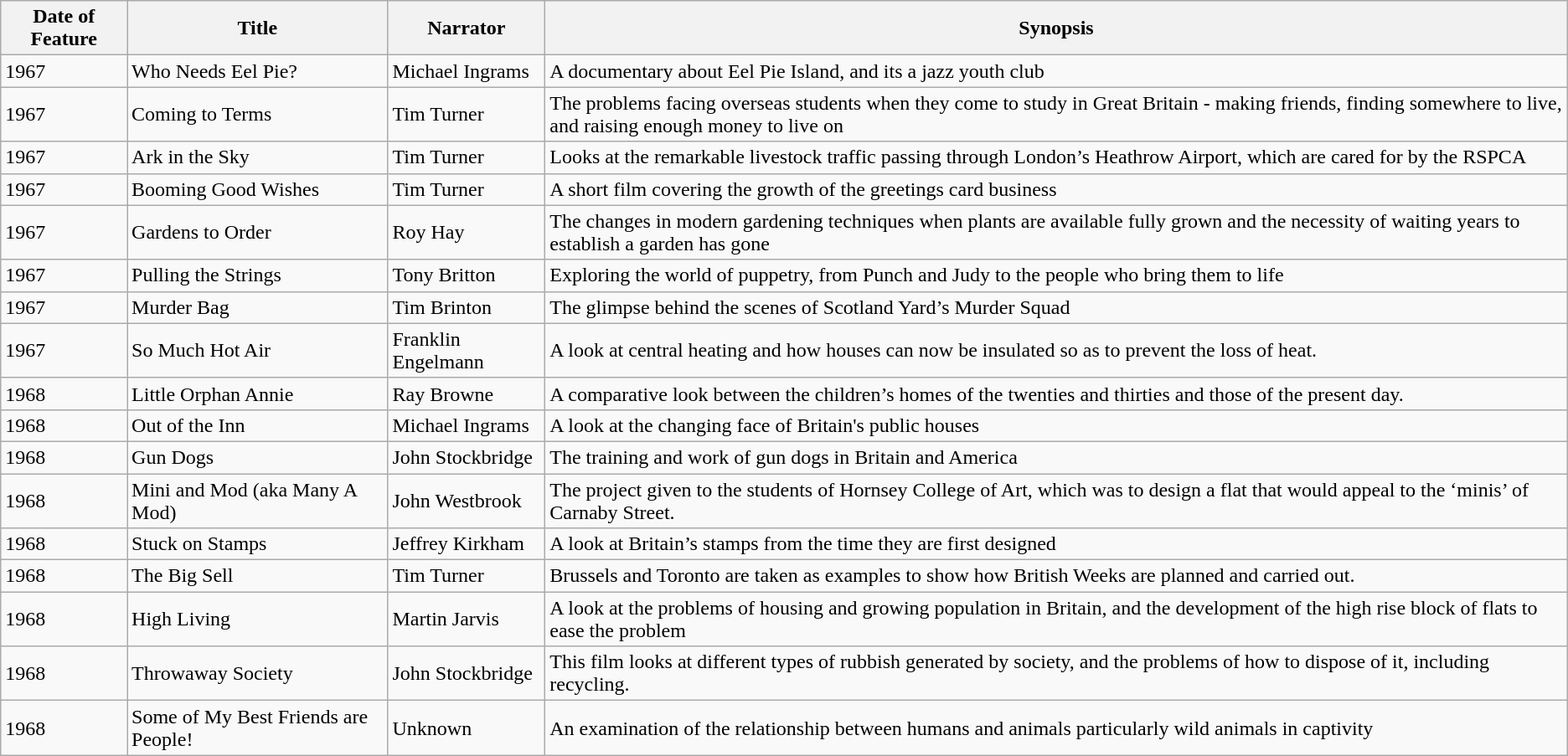<table class="wikitable">
<tr>
<th>Date of Feature</th>
<th>Title</th>
<th>Narrator</th>
<th>Synopsis</th>
</tr>
<tr>
<td>1967</td>
<td>Who Needs Eel Pie?</td>
<td>Michael Ingrams</td>
<td>A documentary about Eel Pie Island, and its a jazz youth club</td>
</tr>
<tr>
<td>1967</td>
<td>Coming to Terms</td>
<td>Tim Turner</td>
<td>The problems facing overseas students when they come to study in Great Britain - making friends, finding somewhere to live, and raising enough money to live on</td>
</tr>
<tr>
<td>1967</td>
<td>Ark in the Sky</td>
<td>Tim Turner</td>
<td>Looks at the remarkable livestock traffic passing through London’s Heathrow Airport, which are cared for by the RSPCA</td>
</tr>
<tr>
<td>1967</td>
<td>Booming Good Wishes</td>
<td>Tim Turner</td>
<td>A short film covering the growth of the greetings card business</td>
</tr>
<tr>
<td>1967</td>
<td>Gardens to Order</td>
<td>Roy Hay</td>
<td>The changes in modern gardening techniques when plants are available fully grown and the necessity of waiting years to establish a garden has gone</td>
</tr>
<tr>
<td>1967</td>
<td>Pulling the Strings</td>
<td>Tony Britton</td>
<td>Exploring the world of puppetry, from Punch and Judy to the people who bring them to life</td>
</tr>
<tr>
<td>1967</td>
<td>Murder Bag</td>
<td>Tim Brinton</td>
<td>The glimpse behind the scenes of Scotland Yard’s Murder Squad</td>
</tr>
<tr>
<td>1967</td>
<td>So Much Hot Air</td>
<td>Franklin Engelmann</td>
<td>A look at central heating and how houses can now be insulated so as to prevent the loss of heat.</td>
</tr>
<tr>
<td>1968</td>
<td>Little Orphan Annie</td>
<td>Ray Browne</td>
<td>A comparative look between the children’s homes of the twenties and thirties and those of the present day.</td>
</tr>
<tr>
<td>1968</td>
<td>Out of the Inn</td>
<td>Michael Ingrams</td>
<td>A look at the changing face of Britain's public houses</td>
</tr>
<tr>
<td>1968</td>
<td>Gun Dogs</td>
<td>John Stockbridge</td>
<td>The training and work of gun dogs in Britain and America</td>
</tr>
<tr>
<td>1968</td>
<td>Mini and Mod (aka Many A Mod)</td>
<td>John Westbrook</td>
<td>The project given to the students of Hornsey College of Art, which was to design a flat that would appeal to the ‘minis’ of Carnaby Street.</td>
</tr>
<tr>
<td>1968</td>
<td>Stuck on Stamps</td>
<td>Jeffrey Kirkham</td>
<td>A look at Britain’s stamps from the time they are first designed</td>
</tr>
<tr>
<td>1968</td>
<td>The Big Sell</td>
<td>Tim Turner</td>
<td>Brussels and Toronto are taken as examples to show how British Weeks are planned and carried out.</td>
</tr>
<tr>
<td>1968</td>
<td>High Living</td>
<td>Martin Jarvis</td>
<td>A look at the problems of housing and growing population in Britain, and the development of the high rise block of flats to ease the problem</td>
</tr>
<tr>
<td>1968</td>
<td>Throwaway Society</td>
<td>John Stockbridge</td>
<td>This film looks at different types of rubbish generated by society, and the problems of how to dispose of it, including recycling.</td>
</tr>
<tr>
<td>1968</td>
<td>Some of My Best Friends are People!</td>
<td>Unknown</td>
<td>An examination of the relationship between humans and animals particularly wild animals in captivity</td>
</tr>
</table>
